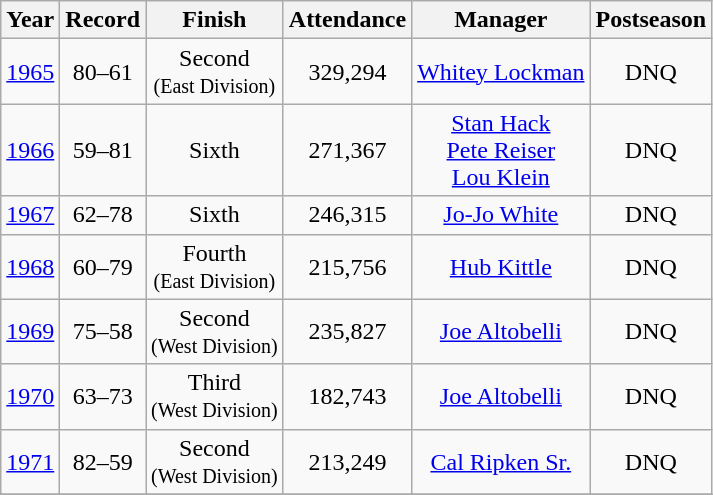<table class="wikitable" style="text-align:center">
<tr>
<th>Year</th>
<th>Record</th>
<th>Finish <br></th>
<th>Attendance</th>
<th>Manager</th>
<th>Postseason</th>
</tr>
<tr>
<td><a href='#'>1965</a></td>
<td>80–61</td>
<td>Second<br><small>(East Division)</small></td>
<td>329,294</td>
<td><a href='#'>Whitey Lockman</a></td>
<td>DNQ</td>
</tr>
<tr>
<td><a href='#'>1966</a></td>
<td>59–81</td>
<td>Sixth</td>
<td>271,367</td>
<td><a href='#'>Stan Hack</a><br><a href='#'>Pete Reiser</a><br><a href='#'>Lou Klein</a></td>
<td>DNQ</td>
</tr>
<tr>
<td><a href='#'>1967</a></td>
<td>62–78</td>
<td>Sixth</td>
<td>246,315</td>
<td><a href='#'>Jo-Jo White</a></td>
<td>DNQ</td>
</tr>
<tr>
<td><a href='#'>1968</a></td>
<td>60–79</td>
<td>Fourth<br><small>(East Division)</small></td>
<td>215,756</td>
<td><a href='#'>Hub Kittle</a></td>
<td>DNQ</td>
</tr>
<tr>
<td><a href='#'>1969</a></td>
<td>75–58</td>
<td>Second<br><small>(West Division)</small></td>
<td>235,827</td>
<td><a href='#'>Joe Altobelli</a></td>
<td>DNQ</td>
</tr>
<tr>
<td><a href='#'>1970</a></td>
<td>63–73</td>
<td>Third<br><small>(West Division)</small></td>
<td>182,743</td>
<td><a href='#'>Joe Altobelli</a></td>
<td>DNQ</td>
</tr>
<tr>
<td><a href='#'>1971</a></td>
<td>82–59</td>
<td>Second<br><small>(West Division)</small></td>
<td>213,249</td>
<td><a href='#'>Cal Ripken Sr.</a></td>
<td>DNQ</td>
</tr>
<tr>
</tr>
</table>
